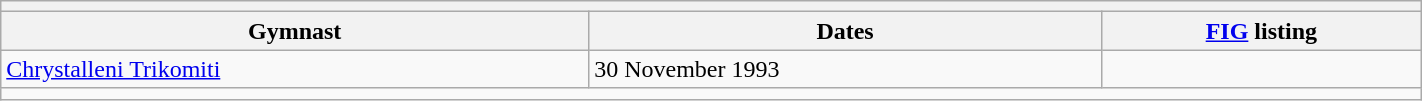<table class="wikitable mw-collapsible mw-collapsed" width="75%">
<tr>
<th colspan="3"></th>
</tr>
<tr>
<th>Gymnast</th>
<th>Dates</th>
<th><a href='#'>FIG</a> listing</th>
</tr>
<tr>
<td><a href='#'>Chrystalleni Trikomiti</a></td>
<td>30 November 1993</td>
<td></td>
</tr>
<tr>
<td colspan="3"></td>
</tr>
</table>
